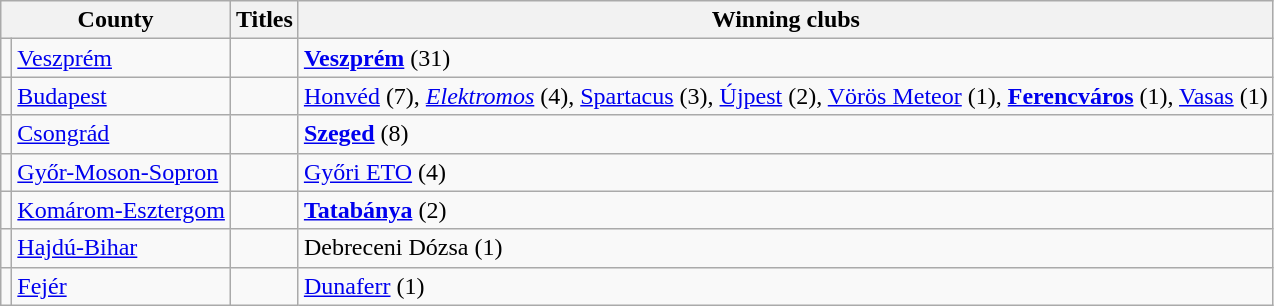<table class="wikitable">
<tr>
<th colspan=2>County</th>
<th>Titles</th>
<th>Winning clubs</th>
</tr>
<tr>
<td align=center></td>
<td><a href='#'>Veszprém</a></td>
<td></td>
<td><strong><a href='#'>Veszprém</a></strong> (31)</td>
</tr>
<tr>
<td></td>
<td><a href='#'>Budapest</a></td>
<td></td>
<td><a href='#'>Honvéd</a> (7), <em><a href='#'>Elektromos</a></em> (4), <a href='#'>Spartacus</a> (3), <a href='#'>Újpest</a> (2), <a href='#'>Vörös Meteor</a> (1), <strong><a href='#'>Ferencváros</a></strong> (1), <a href='#'>Vasas</a> (1)</td>
</tr>
<tr>
<td align=center></td>
<td><a href='#'>Csongrád</a></td>
<td></td>
<td><strong><a href='#'>Szeged</a></strong> (8)</td>
</tr>
<tr>
<td align=center></td>
<td><a href='#'>Győr-Moson-Sopron</a></td>
<td></td>
<td><a href='#'>Győri ETO</a> (4)</td>
</tr>
<tr>
<td align=center></td>
<td><a href='#'>Komárom-Esztergom</a></td>
<td></td>
<td><strong><a href='#'>Tatabánya</a></strong> (2)</td>
</tr>
<tr>
<td align=center></td>
<td><a href='#'>Hajdú-Bihar</a></td>
<td></td>
<td>Debreceni Dózsa (1)</td>
</tr>
<tr>
<td align=center></td>
<td><a href='#'>Fejér</a></td>
<td></td>
<td><a href='#'>Dunaferr</a> (1)</td>
</tr>
</table>
